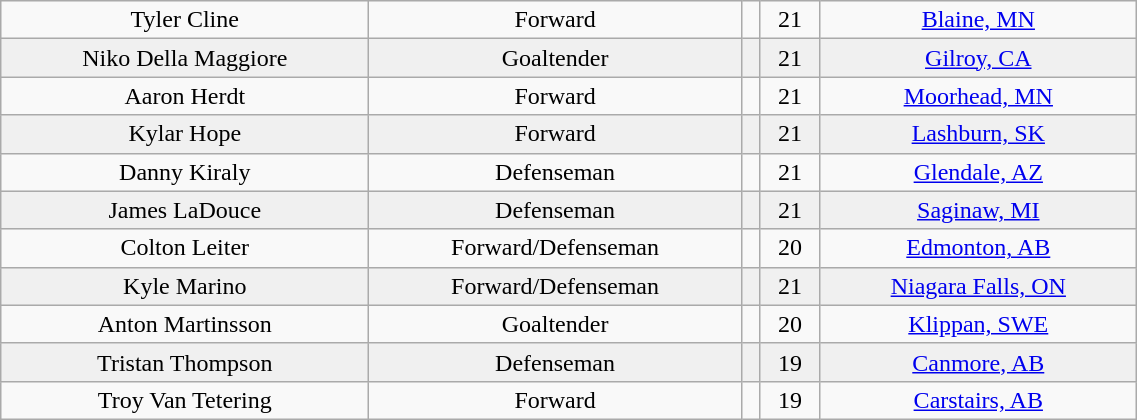<table class="wikitable" width="60%">
<tr align="center" bgcolor="">
<td>Tyler Cline</td>
<td>Forward</td>
<td></td>
<td>21</td>
<td><a href='#'>Blaine, MN</a></td>
</tr>
<tr align="center" bgcolor="f0f0f0">
<td>Niko Della Maggiore</td>
<td>Goaltender</td>
<td></td>
<td>21</td>
<td><a href='#'>Gilroy, CA</a></td>
</tr>
<tr align="center" bgcolor="">
<td>Aaron Herdt</td>
<td>Forward</td>
<td></td>
<td>21</td>
<td><a href='#'>Moorhead, MN</a></td>
</tr>
<tr align="center" bgcolor="f0f0f0">
<td>Kylar Hope</td>
<td>Forward</td>
<td></td>
<td>21</td>
<td><a href='#'>Lashburn, SK</a></td>
</tr>
<tr align="center" bgcolor="">
<td>Danny Kiraly</td>
<td>Defenseman</td>
<td></td>
<td>21</td>
<td><a href='#'>Glendale, AZ</a></td>
</tr>
<tr align="center" bgcolor="f0f0f0">
<td>James LaDouce</td>
<td>Defenseman</td>
<td></td>
<td>21</td>
<td><a href='#'>Saginaw, MI</a></td>
</tr>
<tr align="center" bgcolor="">
<td>Colton Leiter</td>
<td>Forward/Defenseman</td>
<td></td>
<td>20</td>
<td><a href='#'>Edmonton, AB</a></td>
</tr>
<tr align="center" bgcolor="f0f0f0">
<td>Kyle Marino</td>
<td>Forward/Defenseman</td>
<td></td>
<td>21</td>
<td><a href='#'>Niagara Falls, ON</a></td>
</tr>
<tr align="center" bgcolor="">
<td>Anton Martinsson</td>
<td>Goaltender</td>
<td></td>
<td>20</td>
<td><a href='#'>Klippan, SWE</a></td>
</tr>
<tr align="center" bgcolor="f0f0f0">
<td>Tristan Thompson</td>
<td>Defenseman</td>
<td></td>
<td>19</td>
<td><a href='#'>Canmore, AB</a></td>
</tr>
<tr align="center" bgcolor="">
<td>Troy Van Tetering</td>
<td>Forward</td>
<td></td>
<td>19</td>
<td><a href='#'>Carstairs, AB</a></td>
</tr>
</table>
